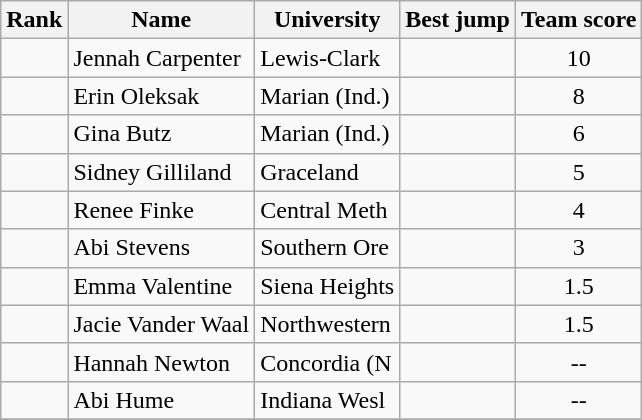<table class="wikitable sortable" style="text-align:center">
<tr>
<th>Rank</th>
<th>Name</th>
<th>University</th>
<th>Best jump</th>
<th>Team score</th>
</tr>
<tr>
<td></td>
<td align=left>Jennah Carpenter</td>
<td align="left">Lewis-Clark</td>
<td><strong></strong></td>
<td>10</td>
</tr>
<tr>
<td></td>
<td align=left>Erin Oleksak</td>
<td align="left">Marian (Ind.)</td>
<td><strong></strong></td>
<td>8</td>
</tr>
<tr>
<td></td>
<td align=left>Gina Butz</td>
<td align="left">Marian (Ind.)</td>
<td><strong></strong></td>
<td>6</td>
</tr>
<tr>
<td></td>
<td align=left>Sidney Gilliland</td>
<td align="left">Graceland</td>
<td><strong></strong></td>
<td>5</td>
</tr>
<tr>
<td></td>
<td align=left>Renee Finke</td>
<td align="left">Central Meth</td>
<td><strong></strong></td>
<td>4</td>
</tr>
<tr>
<td></td>
<td align=left>Abi Stevens</td>
<td align="left">Southern Ore</td>
<td><strong></strong></td>
<td>3</td>
</tr>
<tr>
<td></td>
<td align=left>Emma Valentine</td>
<td align="left">Siena Heights</td>
<td><strong></strong></td>
<td>1.5</td>
</tr>
<tr>
<td></td>
<td align=left>Jacie Vander Waal</td>
<td align="left">Northwestern</td>
<td><strong></strong></td>
<td>1.5</td>
</tr>
<tr>
<td></td>
<td align=left>Hannah Newton</td>
<td align="left">Concordia (N</td>
<td><strong></strong></td>
<td>--</td>
</tr>
<tr>
<td></td>
<td align=left>Abi Hume</td>
<td align="left">Indiana Wesl</td>
<td><strong></strong></td>
<td>--</td>
</tr>
<tr>
</tr>
</table>
